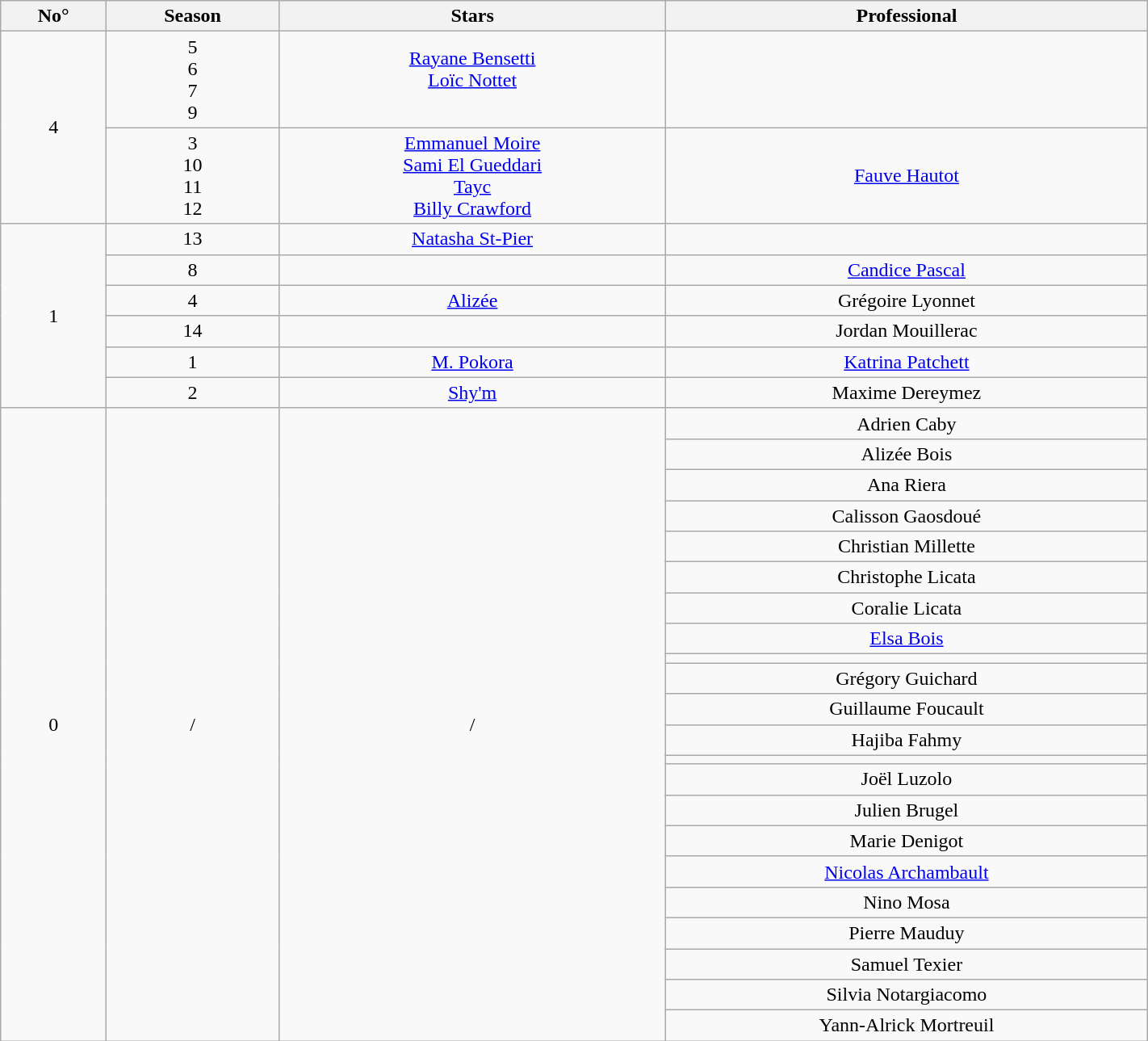<table class="wikitable" border="1" width="75%" style="text-align:center">
<tr>
<th>No°</th>
<th>Season</th>
<th>Stars</th>
<th>Professional</th>
</tr>
<tr>
<td rowspan="2">4</td>
<td>5<br>6<br>7<br>9</td>
<td><a href='#'>Rayane Bensetti</a><br><a href='#'>Loïc Nottet</a><br><br></td>
<td></td>
</tr>
<tr>
<td>3<br>10<br>11<br>12</td>
<td><a href='#'>Emmanuel Moire</a><br><a href='#'>Sami El Gueddari</a><br><a href='#'>Tayc</a><br><a href='#'>Billy Crawford</a></td>
<td><a href='#'>Fauve Hautot</a></td>
</tr>
<tr>
<td rowspan="6">1</td>
<td>13</td>
<td><a href='#'>Natasha St-Pier</a></td>
<td></td>
</tr>
<tr>
<td>8</td>
<td></td>
<td><a href='#'>Candice Pascal</a></td>
</tr>
<tr>
<td>4</td>
<td><a href='#'>Alizée</a></td>
<td>Grégoire Lyonnet</td>
</tr>
<tr>
<td>14</td>
<td></td>
<td>Jordan Mouillerac</td>
</tr>
<tr>
<td>1</td>
<td><a href='#'>M. Pokora</a></td>
<td><a href='#'>Katrina Patchett</a></td>
</tr>
<tr>
<td>2</td>
<td><a href='#'>Shy'm</a></td>
<td>Maxime Dereymez</td>
</tr>
<tr>
<td rowspan="22">0</td>
<td rowspan="22">/</td>
<td rowspan="22">/</td>
<td>Adrien Caby</td>
</tr>
<tr>
<td>Alizée Bois</td>
</tr>
<tr>
<td>Ana Riera</td>
</tr>
<tr>
<td>Calisson Gaosdoué</td>
</tr>
<tr>
<td>Christian Millette</td>
</tr>
<tr>
<td>Christophe Licata</td>
</tr>
<tr>
<td>Coralie Licata</td>
</tr>
<tr>
<td><a href='#'>Elsa Bois</a></td>
</tr>
<tr>
<td></td>
</tr>
<tr>
<td>Grégory Guichard</td>
</tr>
<tr>
<td>Guillaume Foucault</td>
</tr>
<tr>
<td>Hajiba Fahmy</td>
</tr>
<tr>
<td></td>
</tr>
<tr>
<td>Joël Luzolo</td>
</tr>
<tr>
<td>Julien Brugel</td>
</tr>
<tr>
<td>Marie Denigot</td>
</tr>
<tr>
<td><a href='#'>Nicolas Archambault</a></td>
</tr>
<tr>
<td>Nino Mosa</td>
</tr>
<tr>
<td>Pierre Mauduy</td>
</tr>
<tr>
<td>Samuel Texier</td>
</tr>
<tr>
<td>Silvia Notargiacomo</td>
</tr>
<tr>
<td>Yann-Alrick Mortreuil</td>
</tr>
</table>
